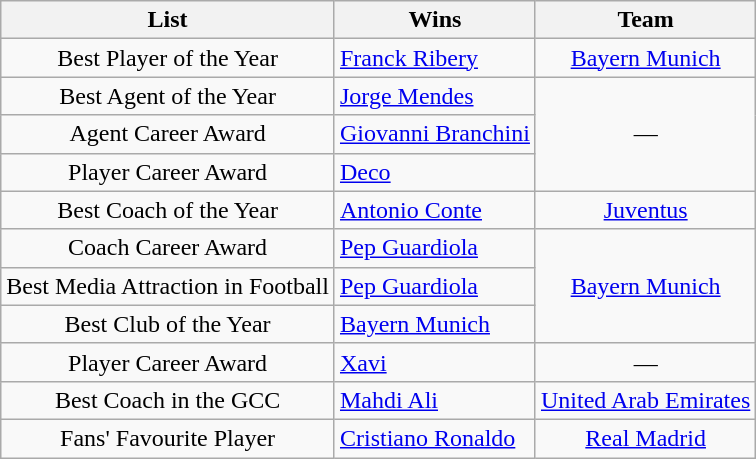<table class="wikitable">
<tr>
<th>List</th>
<th>Wins</th>
<th>Team</th>
</tr>
<tr>
<td rowspan="1" align="center">Best Player of the Year</td>
<td align="left"> <a href='#'>Franck Ribery</a></td>
<td rowspan="1" align="center"> <a href='#'>Bayern Munich</a></td>
</tr>
<tr>
<td rowspan="1" align="center">Best Agent of the Year</td>
<td align="left"> <a href='#'>Jorge Mendes</a></td>
<td rowspan="3" align="center">—</td>
</tr>
<tr>
<td rowspan="1" align="center">Agent Career Award</td>
<td align="left"> <a href='#'>Giovanni Branchini</a></td>
</tr>
<tr>
<td rowspan="1" align="center">Player Career Award</td>
<td align="left"> <a href='#'>Deco</a></td>
</tr>
<tr>
<td rowspan="1" align="center">Best Coach of the Year</td>
<td align="left"> <a href='#'>Antonio Conte</a></td>
<td rowspan="1" align="center"> <a href='#'>Juventus</a></td>
</tr>
<tr>
<td rowspan="1" align="center">Coach Career Award</td>
<td align="left"> <a href='#'>Pep Guardiola</a></td>
<td rowspan="3" align="center"> <a href='#'>Bayern Munich</a></td>
</tr>
<tr>
<td rowspan="1" align="center">Best Media Attraction in Football</td>
<td align="left"> <a href='#'>Pep Guardiola</a></td>
</tr>
<tr>
<td rowspan="1" align="center">Best Club of the Year</td>
<td align="left"> <a href='#'>Bayern Munich</a></td>
</tr>
<tr>
<td rowspan="1" align="center">Player Career Award</td>
<td align="left"> <a href='#'>Xavi</a></td>
<td rowspan="1" align="center">—</td>
</tr>
<tr>
<td rowspan="1" align="center">Best Coach in the GCC</td>
<td align="left"> <a href='#'>Mahdi Ali</a></td>
<td rowspan="1" align="center"> <a href='#'>United Arab Emirates</a></td>
</tr>
<tr>
<td rowspan="1" align="center">Fans' Favourite Player</td>
<td align="left"> <a href='#'>Cristiano Ronaldo</a></td>
<td rowspan="1" align="center"> <a href='#'>Real Madrid</a></td>
</tr>
</table>
